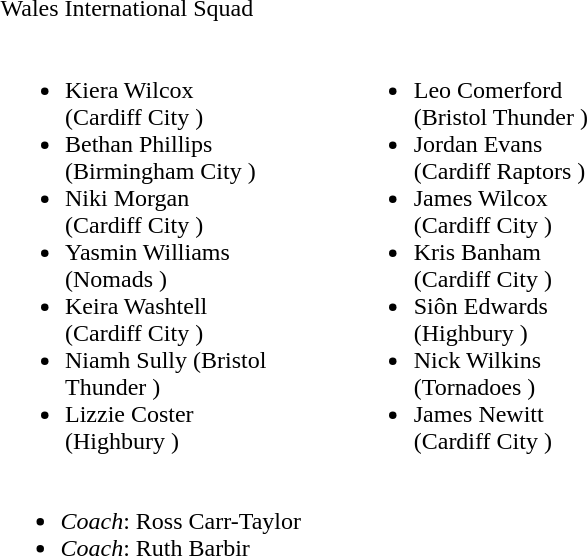<table>
<tr>
<td width="400" style="margin: 0 0 0 0" valig=top><br>Wales International Squad<table>
<tr>
<td valign="top"><br><ul><li>Kiera Wilcox (Cardiff City )</li><li>Bethan Phillips (Birmingham City )</li><li>Niki Morgan (Cardiff City )</li><li>Yasmin Williams (Nomads )</li><li>Keira Washtell (Cardiff City )</li><li>Niamh Sully (Bristol Thunder )</li><li>Lizzie Coster (Highbury )</li></ul></td>
<td width="50"> </td>
<td valign="top"><br><ul><li>Leo Comerford (Bristol Thunder )</li><li>Jordan Evans (Cardiff Raptors )</li><li>James Wilcox (Cardiff City )</li><li>Kris Banham (Cardiff City )</li><li>Siôn Edwards (Highbury )</li><li>Nick Wilkins (Tornadoes )</li><li>James Newitt (Cardiff City )</li></ul></td>
</tr>
</table>
<ul><li><em>Coach</em>: Ross Carr-Taylor </li><li><em>Coach</em>: Ruth Barbir </li></ul></td>
</tr>
</table>
